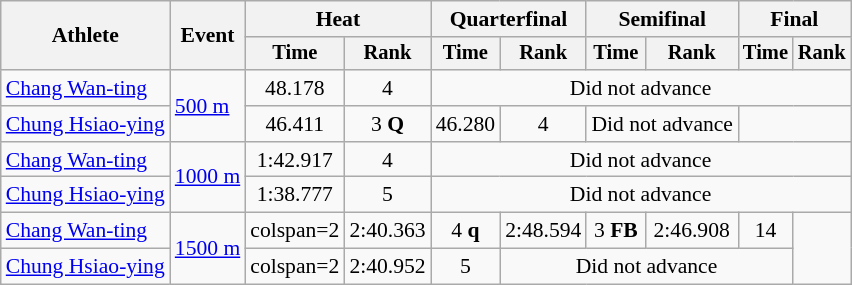<table class="wikitable" style="font-size:90%">
<tr>
<th rowspan=2>Athlete</th>
<th rowspan=2>Event</th>
<th colspan=2>Heat</th>
<th colspan=2>Quarterfinal</th>
<th colspan=2>Semifinal</th>
<th colspan=2>Final</th>
</tr>
<tr style="font-size:95%">
<th>Time</th>
<th>Rank</th>
<th>Time</th>
<th>Rank</th>
<th>Time</th>
<th>Rank</th>
<th>Time</th>
<th>Rank</th>
</tr>
<tr align=center>
<td align=left><a href='#'>Chang Wan-ting</a></td>
<td align=left rowspan=2><a href='#'>500 m</a></td>
<td>48.178</td>
<td>4</td>
<td colspan=6>Did not advance</td>
</tr>
<tr align=center>
<td align=left><a href='#'>Chung Hsiao-ying</a></td>
<td>46.411</td>
<td>3 <strong>Q</strong></td>
<td>46.280</td>
<td>4</td>
<td colspan=2>Did not advance</td>
</tr>
<tr align=center>
<td align=left><a href='#'>Chang Wan-ting</a></td>
<td align=left rowspan=2><a href='#'>1000 m</a></td>
<td>1:42.917</td>
<td>4</td>
<td colspan=6>Did not advance</td>
</tr>
<tr align=center>
<td align=left><a href='#'>Chung Hsiao-ying</a></td>
<td>1:38.777</td>
<td>5</td>
<td colspan=6>Did not advance</td>
</tr>
<tr align=center>
<td align=left><a href='#'>Chang Wan-ting</a></td>
<td align=left rowspan=2><a href='#'>1500 m</a></td>
<td>colspan=2 </td>
<td>2:40.363</td>
<td>4 <strong>q</strong></td>
<td>2:48.594</td>
<td>3 <strong>FB</strong></td>
<td>2:46.908</td>
<td>14</td>
</tr>
<tr align=center>
<td align=left><a href='#'>Chung Hsiao-ying</a></td>
<td>colspan=2 </td>
<td>2:40.952</td>
<td>5</td>
<td colspan=4>Did not advance</td>
</tr>
</table>
